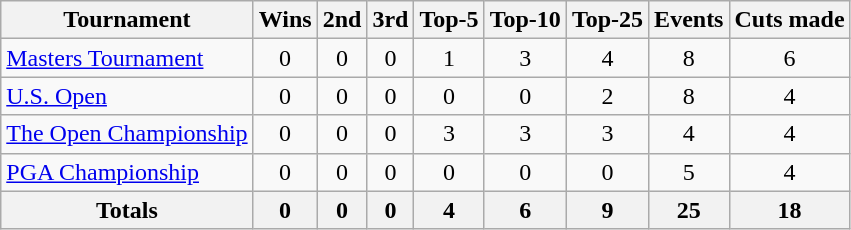<table class=wikitable style=text-align:center>
<tr>
<th>Tournament</th>
<th>Wins</th>
<th>2nd</th>
<th>3rd</th>
<th>Top-5</th>
<th>Top-10</th>
<th>Top-25</th>
<th>Events</th>
<th>Cuts made</th>
</tr>
<tr>
<td align=left><a href='#'>Masters Tournament</a></td>
<td>0</td>
<td>0</td>
<td>0</td>
<td>1</td>
<td>3</td>
<td>4</td>
<td>8</td>
<td>6</td>
</tr>
<tr>
<td align=left><a href='#'>U.S. Open</a></td>
<td>0</td>
<td>0</td>
<td>0</td>
<td>0</td>
<td>0</td>
<td>2</td>
<td>8</td>
<td>4</td>
</tr>
<tr>
<td align=left><a href='#'>The Open Championship</a></td>
<td>0</td>
<td>0</td>
<td>0</td>
<td>3</td>
<td>3</td>
<td>3</td>
<td>4</td>
<td>4</td>
</tr>
<tr>
<td align=left><a href='#'>PGA Championship</a></td>
<td>0</td>
<td>0</td>
<td>0</td>
<td>0</td>
<td>0</td>
<td>0</td>
<td>5</td>
<td>4</td>
</tr>
<tr>
<th>Totals</th>
<th>0</th>
<th>0</th>
<th>0</th>
<th>4</th>
<th>6</th>
<th>9</th>
<th>25</th>
<th>18</th>
</tr>
</table>
